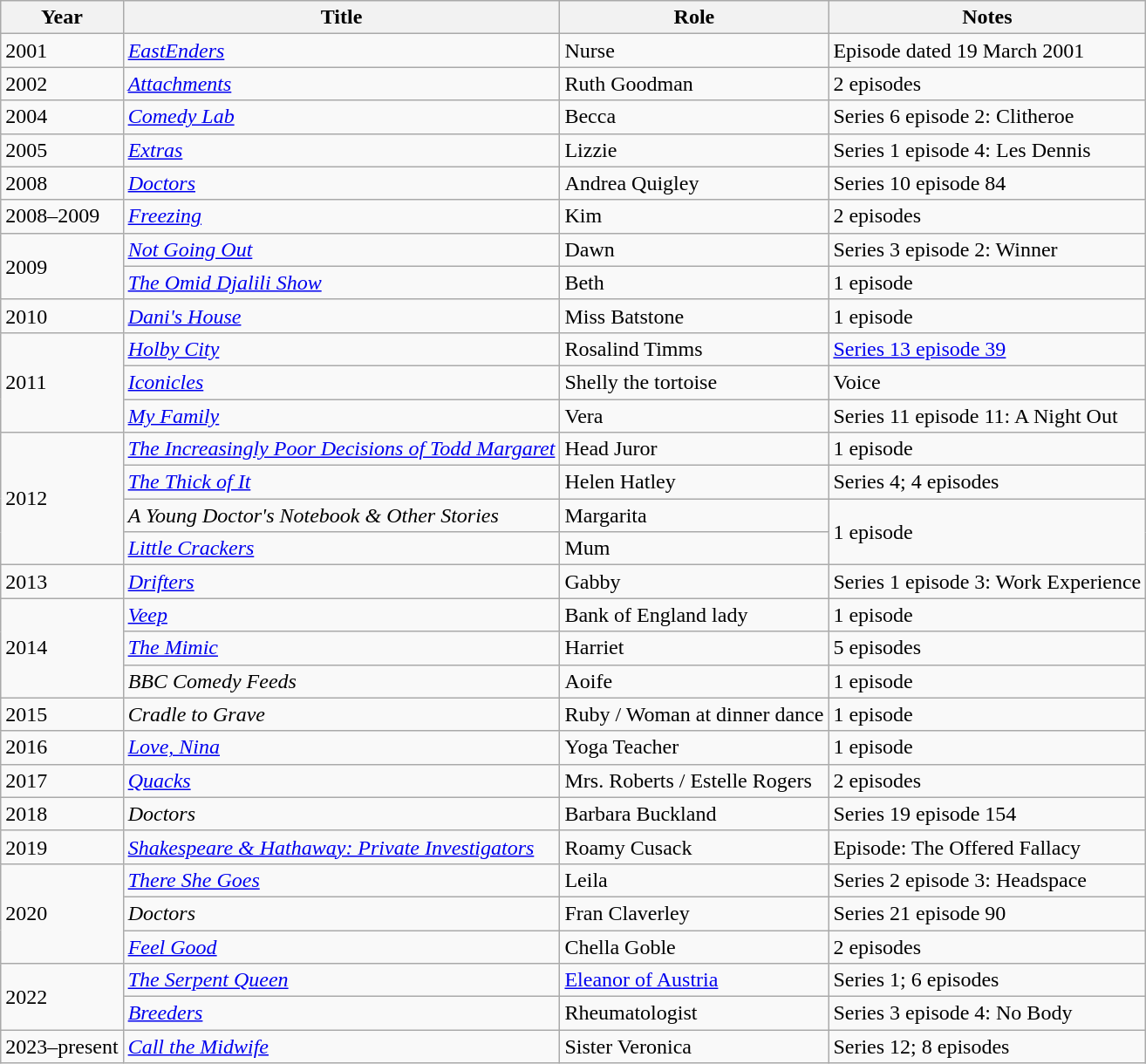<table class="wikitable sortable plainrowheaders">
<tr style="text-align:center;">
<th scope="col">Year</th>
<th scope="col">Title</th>
<th scope="col">Role</th>
<th scope="col">Notes</th>
</tr>
<tr>
<td>2001</td>
<td><em><a href='#'>EastEnders</a></em></td>
<td>Nurse</td>
<td>Episode dated 19 March 2001</td>
</tr>
<tr>
<td>2002</td>
<td><em><a href='#'>Attachments</a></em></td>
<td>Ruth Goodman</td>
<td>2 episodes</td>
</tr>
<tr>
<td>2004</td>
<td><em><a href='#'>Comedy Lab</a></em></td>
<td>Becca</td>
<td>Series 6 episode 2: Clitheroe</td>
</tr>
<tr>
<td>2005</td>
<td><em><a href='#'>Extras</a></em></td>
<td>Lizzie</td>
<td>Series 1 episode 4: Les Dennis</td>
</tr>
<tr>
<td>2008</td>
<td><em><a href='#'>Doctors</a></em></td>
<td>Andrea Quigley</td>
<td>Series 10 episode 84</td>
</tr>
<tr>
<td>2008–2009</td>
<td><em><a href='#'>Freezing</a></em></td>
<td>Kim</td>
<td>2 episodes</td>
</tr>
<tr>
<td rowspan="2">2009</td>
<td><em><a href='#'>Not Going Out</a></em></td>
<td>Dawn</td>
<td>Series 3 episode 2: Winner</td>
</tr>
<tr>
<td><em><a href='#'>The Omid Djalili Show</a></em></td>
<td>Beth</td>
<td>1 episode</td>
</tr>
<tr>
<td>2010</td>
<td><em><a href='#'>Dani's House</a></em></td>
<td>Miss Batstone</td>
<td>1 episode</td>
</tr>
<tr>
<td rowspan="3">2011</td>
<td><em><a href='#'>Holby City</a></em></td>
<td>Rosalind Timms</td>
<td><a href='#'>Series 13 episode 39</a></td>
</tr>
<tr>
<td><em><a href='#'>Iconicles</a></em></td>
<td>Shelly the tortoise</td>
<td>Voice</td>
</tr>
<tr>
<td><em><a href='#'>My Family</a></em></td>
<td>Vera</td>
<td>Series 11 episode 11: A Night Out</td>
</tr>
<tr>
<td rowspan="4">2012</td>
<td><em><a href='#'>The Increasingly Poor Decisions of Todd Margaret</a></em></td>
<td>Head Juror</td>
<td>1 episode</td>
</tr>
<tr>
<td><em><a href='#'>The Thick of It</a></em></td>
<td>Helen Hatley</td>
<td>Series 4; 4 episodes</td>
</tr>
<tr>
<td><em>A Young Doctor's Notebook & Other Stories</em></td>
<td>Margarita</td>
<td rowspan="2">1 episode</td>
</tr>
<tr>
<td><em><a href='#'>Little Crackers</a></em></td>
<td>Mum</td>
</tr>
<tr>
<td>2013</td>
<td><em><a href='#'>Drifters</a></em></td>
<td>Gabby</td>
<td>Series 1 episode 3: Work Experience</td>
</tr>
<tr>
<td rowspan="3">2014</td>
<td><em><a href='#'>Veep</a></em></td>
<td>Bank of England lady</td>
<td>1 episode</td>
</tr>
<tr>
<td><em><a href='#'>The Mimic</a></em></td>
<td>Harriet</td>
<td>5 episodes</td>
</tr>
<tr>
<td><em>BBC Comedy Feeds</em></td>
<td>Aoife</td>
<td>1 episode</td>
</tr>
<tr>
<td>2015</td>
<td><em>Cradle to Grave</em></td>
<td>Ruby / Woman at dinner dance</td>
<td>1 episode</td>
</tr>
<tr>
<td>2016</td>
<td><em><a href='#'>Love, Nina</a></em></td>
<td>Yoga Teacher</td>
<td>1 episode</td>
</tr>
<tr>
<td>2017</td>
<td><em><a href='#'>Quacks</a></em></td>
<td>Mrs. Roberts / Estelle Rogers</td>
<td>2 episodes</td>
</tr>
<tr>
<td>2018</td>
<td><em>Doctors</em></td>
<td>Barbara Buckland</td>
<td>Series 19 episode 154</td>
</tr>
<tr>
<td>2019</td>
<td><em><a href='#'>Shakespeare & Hathaway: Private Investigators</a></em></td>
<td>Roamy Cusack</td>
<td>Episode: The Offered Fallacy</td>
</tr>
<tr>
<td rowspan="3">2020</td>
<td><em><a href='#'>There She Goes</a></em></td>
<td>Leila</td>
<td>Series 2 episode 3: Headspace</td>
</tr>
<tr>
<td><em>Doctors</em></td>
<td>Fran Claverley</td>
<td>Series 21 episode 90</td>
</tr>
<tr>
<td><em><a href='#'>Feel Good</a></em></td>
<td>Chella Goble</td>
<td>2 episodes</td>
</tr>
<tr>
<td rowspan="2">2022</td>
<td><em><a href='#'>The Serpent Queen</a></em></td>
<td><a href='#'>Eleanor of Austria</a></td>
<td>Series 1; 6 episodes</td>
</tr>
<tr>
<td><em><a href='#'>Breeders</a></em></td>
<td>Rheumatologist</td>
<td>Series 3 episode 4: No Body</td>
</tr>
<tr>
<td>2023–present</td>
<td><em><a href='#'>Call the Midwife</a></em></td>
<td>Sister Veronica</td>
<td>Series 12; 8 episodes</td>
</tr>
</table>
